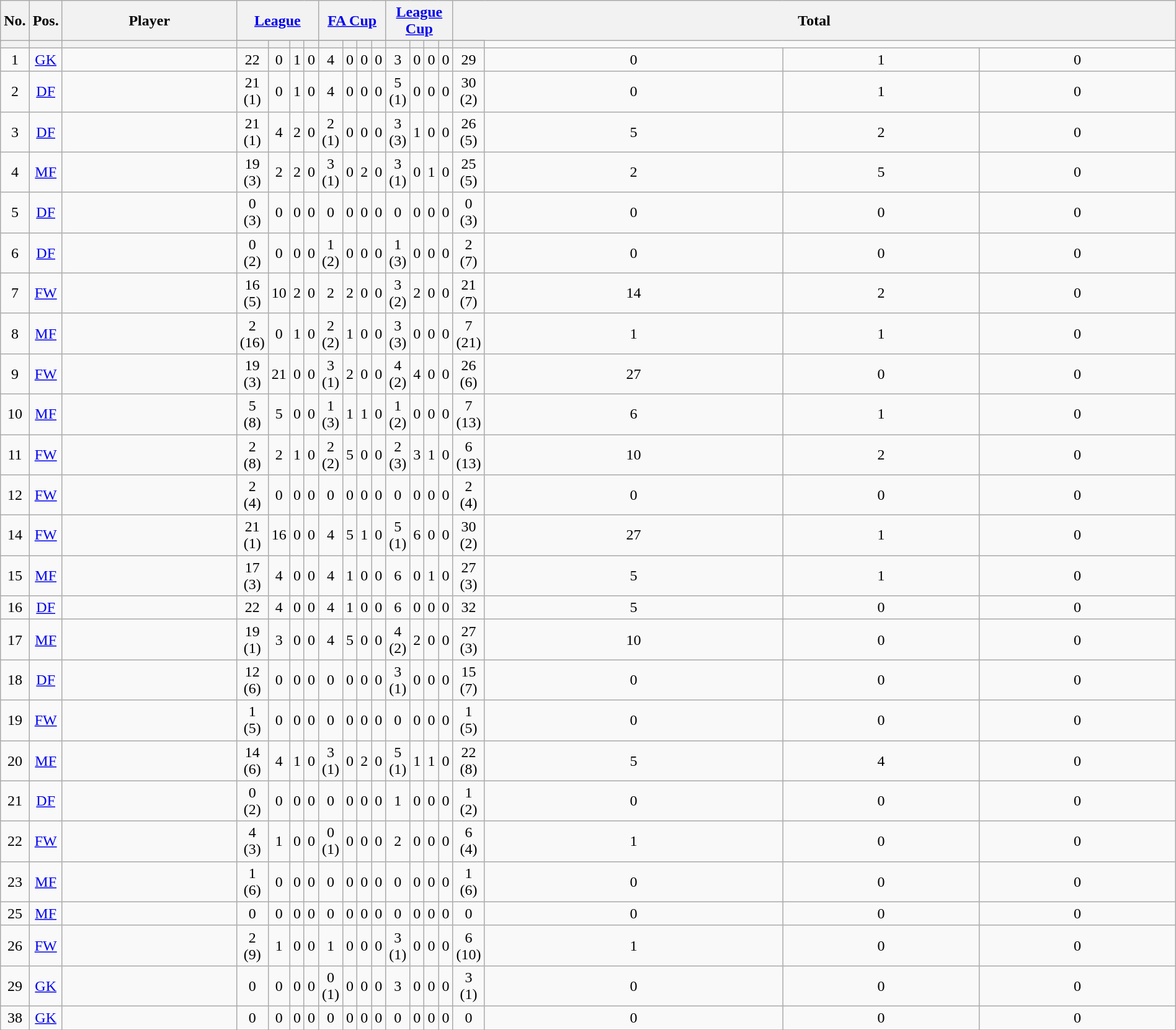<table class="wikitable sortable alternance" style="text-align:center;width:100%">
<tr>
<th rowspan="2" style="width:5px">No.</th>
<th rowspan="2" style="width:5px">Pos.</th>
<th rowspan="2" style="width:180px">Player</th>
<th colspan="4"><a href='#'>League</a></th>
<th colspan="4"><a href='#'>FA Cup</a></th>
<th colspan="4"><a href='#'>League Cup</a></th>
<th colspan="4">Total</th>
</tr>
<tr>
</tr>
<tr style="text-align:center">
<th width="4"></th>
<th width="4"></th>
<th width="4"></th>
<th width="4"></th>
<th width="4"></th>
<th width="4"></th>
<th width="4"></th>
<th width="4"></th>
<th width="4"></th>
<th width="4"></th>
<th width="4"></th>
<th width="4"></th>
<th width="4"></th>
<th width="4"></th>
<th width="4"></th>
<th width="4"></th>
</tr>
<tr>
<td>1</td>
<td><a href='#'>GK</a></td>
<td align="left"></td>
<td>22</td>
<td>0</td>
<td>1</td>
<td>0</td>
<td>4</td>
<td>0</td>
<td>0</td>
<td>0</td>
<td>3</td>
<td>0</td>
<td>0</td>
<td>0</td>
<td>29</td>
<td>0</td>
<td>1</td>
<td>0</td>
</tr>
<tr>
<td>2</td>
<td><a href='#'>DF</a></td>
<td align="left"></td>
<td>21 (1)</td>
<td>0</td>
<td>1</td>
<td>0</td>
<td>4</td>
<td>0</td>
<td>0</td>
<td>0</td>
<td>5 (1)</td>
<td>0</td>
<td>0</td>
<td>0</td>
<td>30 (2)</td>
<td>0</td>
<td>1</td>
<td>0</td>
</tr>
<tr>
<td>3</td>
<td><a href='#'>DF</a></td>
<td align="left"></td>
<td>21 (1)</td>
<td>4</td>
<td>2</td>
<td>0</td>
<td>2 (1)</td>
<td>0</td>
<td>0</td>
<td>0</td>
<td>3 (3)</td>
<td>1</td>
<td>0</td>
<td>0</td>
<td>26 (5)</td>
<td>5</td>
<td>2</td>
<td>0</td>
</tr>
<tr>
<td>4</td>
<td><a href='#'>MF</a></td>
<td align="left"></td>
<td>19 (3)</td>
<td>2</td>
<td>2</td>
<td>0</td>
<td>3 (1)</td>
<td>0</td>
<td>2</td>
<td>0</td>
<td>3 (1)</td>
<td>0</td>
<td>1</td>
<td>0</td>
<td>25 (5)</td>
<td>2</td>
<td>5</td>
<td>0</td>
</tr>
<tr>
<td>5</td>
<td><a href='#'>DF</a></td>
<td align="left"></td>
<td>0 (3)</td>
<td>0</td>
<td>0</td>
<td>0</td>
<td>0</td>
<td>0</td>
<td>0</td>
<td>0</td>
<td>0</td>
<td>0</td>
<td>0</td>
<td>0</td>
<td>0 (3)</td>
<td>0</td>
<td>0</td>
<td>0</td>
</tr>
<tr>
<td>6</td>
<td><a href='#'>DF</a></td>
<td align="left"></td>
<td>0 (2)</td>
<td>0</td>
<td>0</td>
<td>0</td>
<td>1 (2)</td>
<td>0</td>
<td>0</td>
<td>0</td>
<td>1 (3)</td>
<td>0</td>
<td>0</td>
<td>0</td>
<td>2 (7)</td>
<td>0</td>
<td>0</td>
<td>0</td>
</tr>
<tr>
<td>7</td>
<td><a href='#'>FW</a></td>
<td align="left"></td>
<td>16 (5)</td>
<td>10</td>
<td>2</td>
<td>0</td>
<td>2</td>
<td>2</td>
<td>0</td>
<td>0</td>
<td>3 (2)</td>
<td>2</td>
<td>0</td>
<td>0</td>
<td>21 (7)</td>
<td>14</td>
<td>2</td>
<td>0</td>
</tr>
<tr>
<td>8</td>
<td><a href='#'>MF</a></td>
<td align="left"></td>
<td>2 (16)</td>
<td>0</td>
<td>1</td>
<td>0</td>
<td>2 (2)</td>
<td>1</td>
<td>0</td>
<td>0</td>
<td>3 (3)</td>
<td>0</td>
<td>0</td>
<td>0</td>
<td>7 (21)</td>
<td>1</td>
<td>1</td>
<td>0</td>
</tr>
<tr>
<td>9</td>
<td><a href='#'>FW</a></td>
<td align="left"></td>
<td>19 (3)</td>
<td>21</td>
<td>0</td>
<td>0</td>
<td>3 (1)</td>
<td>2</td>
<td>0</td>
<td>0</td>
<td>4 (2)</td>
<td>4</td>
<td>0</td>
<td>0</td>
<td>26 (6)</td>
<td>27</td>
<td>0</td>
<td>0</td>
</tr>
<tr>
<td>10</td>
<td><a href='#'>MF</a></td>
<td align="left"></td>
<td>5 (8)</td>
<td>5</td>
<td>0</td>
<td>0</td>
<td>1 (3)</td>
<td>1</td>
<td>1</td>
<td>0</td>
<td>1 (2)</td>
<td>0</td>
<td>0</td>
<td>0</td>
<td>7 (13)</td>
<td>6</td>
<td>1</td>
<td>0</td>
</tr>
<tr>
<td>11</td>
<td><a href='#'>FW</a></td>
<td align="left"></td>
<td>2 (8)</td>
<td>2</td>
<td>1</td>
<td>0</td>
<td>2 (2)</td>
<td>5</td>
<td>0</td>
<td>0</td>
<td>2 (3)</td>
<td>3</td>
<td>1</td>
<td>0</td>
<td>6 (13)</td>
<td>10</td>
<td>2</td>
<td>0</td>
</tr>
<tr>
<td>12</td>
<td><a href='#'>FW</a></td>
<td align="left"></td>
<td>2 (4)</td>
<td>0</td>
<td>0</td>
<td>0</td>
<td>0</td>
<td>0</td>
<td>0</td>
<td>0</td>
<td>0</td>
<td>0</td>
<td>0</td>
<td>0</td>
<td>2 (4)</td>
<td>0</td>
<td>0</td>
<td>0</td>
</tr>
<tr>
<td>14</td>
<td><a href='#'>FW</a></td>
<td align="left"></td>
<td>21 (1)</td>
<td>16</td>
<td>0</td>
<td>0</td>
<td>4</td>
<td>5</td>
<td>1</td>
<td>0</td>
<td>5 (1)</td>
<td>6</td>
<td>0</td>
<td>0</td>
<td>30 (2)</td>
<td>27</td>
<td>1</td>
<td>0</td>
</tr>
<tr>
<td>15</td>
<td><a href='#'>MF</a></td>
<td align="left"></td>
<td>17 (3)</td>
<td>4</td>
<td>0</td>
<td>0</td>
<td>4</td>
<td>1</td>
<td>0</td>
<td>0</td>
<td>6</td>
<td>0</td>
<td>1</td>
<td>0</td>
<td>27 (3)</td>
<td>5</td>
<td>1</td>
<td>0</td>
</tr>
<tr>
<td>16</td>
<td><a href='#'>DF</a></td>
<td align="left"></td>
<td>22</td>
<td>4</td>
<td>0</td>
<td>0</td>
<td>4</td>
<td>1</td>
<td>0</td>
<td>0</td>
<td>6</td>
<td>0</td>
<td>0</td>
<td>0</td>
<td>32</td>
<td>5</td>
<td>0</td>
<td>0</td>
</tr>
<tr>
<td>17</td>
<td><a href='#'>MF</a></td>
<td align="left"></td>
<td>19 (1)</td>
<td>3</td>
<td>0</td>
<td>0</td>
<td>4</td>
<td>5</td>
<td>0</td>
<td>0</td>
<td>4 (2)</td>
<td>2</td>
<td>0</td>
<td>0</td>
<td>27 (3)</td>
<td>10</td>
<td>0</td>
<td>0</td>
</tr>
<tr>
<td>18</td>
<td><a href='#'>DF</a></td>
<td align="left"></td>
<td>12 (6)</td>
<td>0</td>
<td>0</td>
<td>0</td>
<td>0</td>
<td>0</td>
<td>0</td>
<td>0</td>
<td>3 (1)</td>
<td>0</td>
<td>0</td>
<td>0</td>
<td>15 (7)</td>
<td>0</td>
<td>0</td>
<td>0</td>
</tr>
<tr>
<td>19</td>
<td><a href='#'>FW</a></td>
<td align="left"></td>
<td>1 (5)</td>
<td>0</td>
<td>0</td>
<td>0</td>
<td>0</td>
<td>0</td>
<td>0</td>
<td>0</td>
<td>0</td>
<td>0</td>
<td>0</td>
<td>0</td>
<td>1 (5)</td>
<td>0</td>
<td>0</td>
<td>0</td>
</tr>
<tr>
<td>20</td>
<td><a href='#'>MF</a></td>
<td align="left"></td>
<td>14 (6)</td>
<td>4</td>
<td>1</td>
<td>0</td>
<td>3 (1)</td>
<td>0</td>
<td>2</td>
<td>0</td>
<td>5 (1)</td>
<td>1</td>
<td>1</td>
<td>0</td>
<td>22 (8)</td>
<td>5</td>
<td>4</td>
<td>0</td>
</tr>
<tr>
<td>21</td>
<td><a href='#'>DF</a></td>
<td align="left"></td>
<td>0 (2)</td>
<td>0</td>
<td>0</td>
<td>0</td>
<td>0</td>
<td>0</td>
<td>0</td>
<td>0</td>
<td>1</td>
<td>0</td>
<td>0</td>
<td>0</td>
<td>1 (2)</td>
<td>0</td>
<td>0</td>
<td>0</td>
</tr>
<tr>
<td>22</td>
<td><a href='#'>FW</a></td>
<td align="left"></td>
<td>4 (3)</td>
<td>1</td>
<td>0</td>
<td>0</td>
<td>0 (1)</td>
<td>0</td>
<td>0</td>
<td>0</td>
<td>2</td>
<td>0</td>
<td>0</td>
<td>0</td>
<td>6 (4)</td>
<td>1</td>
<td>0</td>
<td>0</td>
</tr>
<tr>
<td>23</td>
<td><a href='#'>MF</a></td>
<td align="left"></td>
<td>1 (6)</td>
<td>0</td>
<td>0</td>
<td>0</td>
<td>0</td>
<td>0</td>
<td>0</td>
<td>0</td>
<td>0</td>
<td>0</td>
<td>0</td>
<td>0</td>
<td>1 (6)</td>
<td>0</td>
<td>0</td>
<td>0</td>
</tr>
<tr>
<td>25</td>
<td><a href='#'>MF</a></td>
<td align="left"></td>
<td>0</td>
<td>0</td>
<td>0</td>
<td>0</td>
<td>0</td>
<td>0</td>
<td>0</td>
<td>0</td>
<td>0</td>
<td>0</td>
<td>0</td>
<td>0</td>
<td>0</td>
<td>0</td>
<td>0</td>
<td>0</td>
</tr>
<tr>
<td>26</td>
<td><a href='#'>FW</a></td>
<td align="left"></td>
<td>2 (9)</td>
<td>1</td>
<td>0</td>
<td>0</td>
<td>1</td>
<td>0</td>
<td>0</td>
<td>0</td>
<td>3 (1)</td>
<td>0</td>
<td>0</td>
<td>0</td>
<td>6 (10)</td>
<td>1</td>
<td>0</td>
<td>0</td>
</tr>
<tr>
<td>29</td>
<td><a href='#'>GK</a></td>
<td align="left"></td>
<td>0</td>
<td>0</td>
<td>0</td>
<td>0</td>
<td>0 (1)</td>
<td>0</td>
<td>0</td>
<td>0</td>
<td>3</td>
<td>0</td>
<td>0</td>
<td>0</td>
<td>3 (1)</td>
<td>0</td>
<td>0</td>
<td>0</td>
</tr>
<tr>
<td>38</td>
<td><a href='#'>GK</a></td>
<td align="left"></td>
<td>0</td>
<td>0</td>
<td>0</td>
<td>0</td>
<td>0</td>
<td>0</td>
<td>0</td>
<td>0</td>
<td>0</td>
<td>0</td>
<td>0</td>
<td>0</td>
<td>0</td>
<td>0</td>
<td>0</td>
<td>0</td>
</tr>
<tr>
</tr>
</table>
